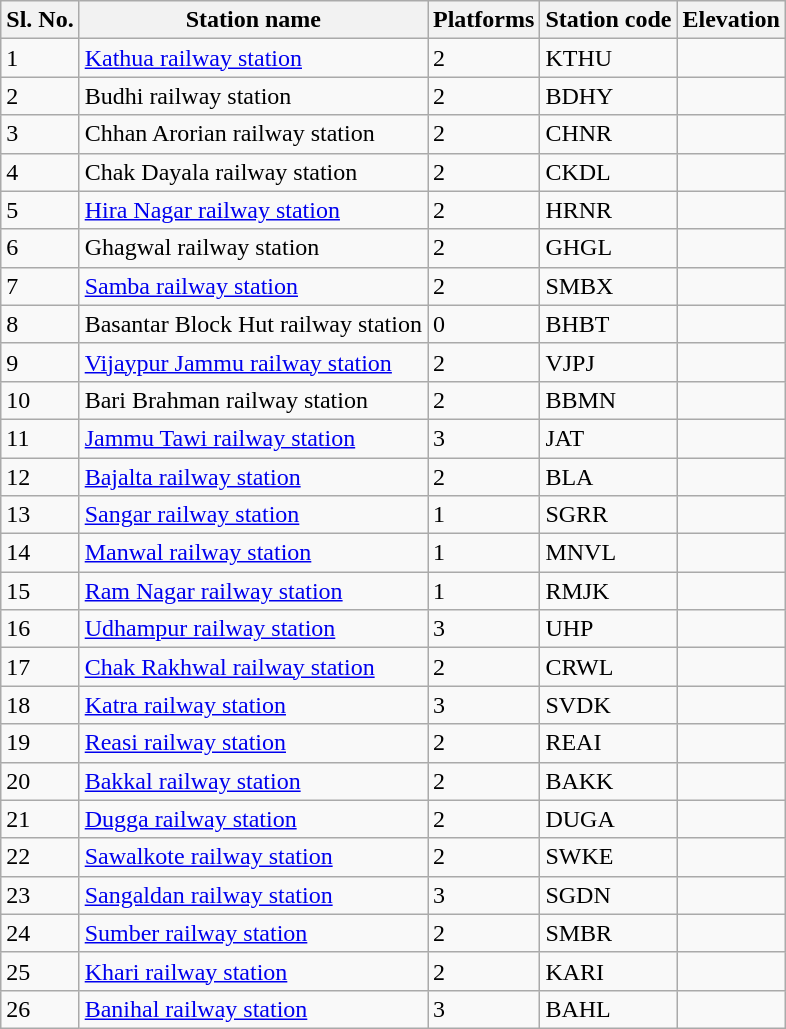<table class="sortable wikitable">
<tr>
<th>Sl. No.</th>
<th>Station name</th>
<th>Platforms</th>
<th>Station code</th>
<th>Elevation</th>
</tr>
<tr>
<td>1</td>
<td><a href='#'>Kathua railway station</a></td>
<td>2</td>
<td>KTHU</td>
<td></td>
</tr>
<tr>
<td>2</td>
<td>Budhi railway station</td>
<td>2</td>
<td>BDHY</td>
<td></td>
</tr>
<tr>
<td>3</td>
<td>Chhan Arorian railway station</td>
<td>2</td>
<td>CHNR</td>
<td></td>
</tr>
<tr>
<td>4</td>
<td>Chak Dayala railway station</td>
<td>2</td>
<td>CKDL</td>
<td></td>
</tr>
<tr>
<td>5</td>
<td><a href='#'>Hira Nagar railway station</a></td>
<td>2</td>
<td>HRNR</td>
<td></td>
</tr>
<tr>
<td>6</td>
<td>Ghagwal railway station</td>
<td>2</td>
<td>GHGL</td>
<td></td>
</tr>
<tr>
<td>7</td>
<td><a href='#'>Samba railway station</a></td>
<td>2</td>
<td>SMBX</td>
<td></td>
</tr>
<tr>
<td>8</td>
<td>Basantar Block Hut railway station</td>
<td>0</td>
<td>BHBT</td>
<td></td>
</tr>
<tr>
<td>9</td>
<td><a href='#'>Vijaypur Jammu railway station</a></td>
<td>2</td>
<td>VJPJ</td>
<td></td>
</tr>
<tr>
<td>10</td>
<td>Bari Brahman railway station</td>
<td>2</td>
<td>BBMN</td>
<td></td>
</tr>
<tr>
<td>11</td>
<td><a href='#'>Jammu Tawi railway station</a></td>
<td>3</td>
<td>JAT</td>
<td></td>
</tr>
<tr>
<td>12</td>
<td><a href='#'>Bajalta railway station</a></td>
<td>2</td>
<td>BLA</td>
<td></td>
</tr>
<tr>
<td>13</td>
<td><a href='#'>Sangar railway station</a></td>
<td>1</td>
<td>SGRR</td>
<td></td>
</tr>
<tr>
<td>14</td>
<td><a href='#'>Manwal railway station</a></td>
<td>1</td>
<td>MNVL</td>
<td></td>
</tr>
<tr>
<td>15</td>
<td><a href='#'>Ram Nagar railway station</a></td>
<td>1</td>
<td>RMJK</td>
<td></td>
</tr>
<tr>
<td>16</td>
<td><a href='#'>Udhampur railway station</a></td>
<td>3</td>
<td>UHP</td>
<td></td>
</tr>
<tr>
<td>17</td>
<td><a href='#'>Chak Rakhwal railway station</a></td>
<td>2</td>
<td>CRWL</td>
<td></td>
</tr>
<tr>
<td>18</td>
<td><a href='#'>Katra railway station</a></td>
<td>3</td>
<td>SVDK</td>
<td></td>
</tr>
<tr>
<td>19</td>
<td><a href='#'>Reasi railway station</a></td>
<td>2</td>
<td>REAI</td>
<td></td>
</tr>
<tr>
<td>20</td>
<td><a href='#'>Bakkal railway station</a></td>
<td>2</td>
<td>BAKK</td>
<td></td>
</tr>
<tr>
<td>21</td>
<td><a href='#'>Dugga railway station</a></td>
<td>2</td>
<td>DUGA</td>
<td></td>
</tr>
<tr>
<td>22</td>
<td><a href='#'>Sawalkote railway station</a></td>
<td>2</td>
<td>SWKE</td>
<td></td>
</tr>
<tr>
<td>23</td>
<td><a href='#'>Sangaldan railway station</a></td>
<td>3</td>
<td>SGDN</td>
<td></td>
</tr>
<tr>
<td>24</td>
<td><a href='#'>Sumber railway station</a></td>
<td>2</td>
<td>SMBR</td>
<td></td>
</tr>
<tr>
<td>25</td>
<td><a href='#'>Khari railway station</a></td>
<td>2</td>
<td>KARI</td>
<td></td>
</tr>
<tr>
<td>26</td>
<td><a href='#'>Banihal railway station</a></td>
<td>3</td>
<td>BAHL</td>
<td></td>
</tr>
</table>
